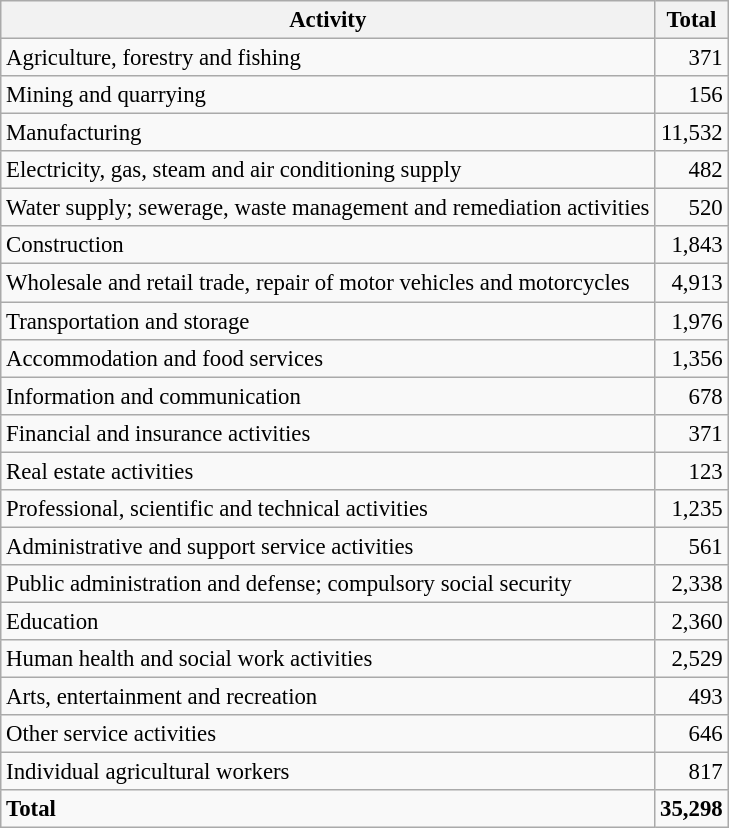<table class="wikitable sortable" style="font-size:95%;">
<tr>
<th>Activity</th>
<th>Total</th>
</tr>
<tr>
<td>Agriculture, forestry and fishing</td>
<td align="right">371</td>
</tr>
<tr>
<td>Mining and quarrying</td>
<td align="right">156</td>
</tr>
<tr>
<td>Manufacturing</td>
<td align="right">11,532</td>
</tr>
<tr>
<td>Electricity, gas, steam and air conditioning supply</td>
<td align="right">482</td>
</tr>
<tr>
<td>Water supply; sewerage, waste management and remediation activities</td>
<td align="right">520</td>
</tr>
<tr>
<td>Construction</td>
<td align="right">1,843</td>
</tr>
<tr>
<td>Wholesale and retail trade, repair of motor vehicles and motorcycles</td>
<td align="right">4,913</td>
</tr>
<tr>
<td>Transportation and storage</td>
<td align="right">1,976</td>
</tr>
<tr>
<td>Accommodation and food services</td>
<td align="right">1,356</td>
</tr>
<tr>
<td>Information and communication</td>
<td align="right">678</td>
</tr>
<tr>
<td>Financial and insurance activities</td>
<td align="right">371</td>
</tr>
<tr>
<td>Real estate activities</td>
<td align="right">123</td>
</tr>
<tr>
<td>Professional, scientific and technical activities</td>
<td align="right">1,235</td>
</tr>
<tr>
<td>Administrative and support service activities</td>
<td align="right">561</td>
</tr>
<tr>
<td>Public administration and defense; compulsory social security</td>
<td align="right">2,338</td>
</tr>
<tr>
<td>Education</td>
<td align="right">2,360</td>
</tr>
<tr>
<td>Human health and social work activities</td>
<td align="right">2,529</td>
</tr>
<tr>
<td>Arts, entertainment and recreation</td>
<td align="right">493</td>
</tr>
<tr>
<td>Other service activities</td>
<td align="right">646</td>
</tr>
<tr>
<td>Individual agricultural workers</td>
<td align="right">817</td>
</tr>
<tr class="sortbottom">
<td><strong>Total</strong></td>
<td align="right"><strong>35,298</strong></td>
</tr>
</table>
